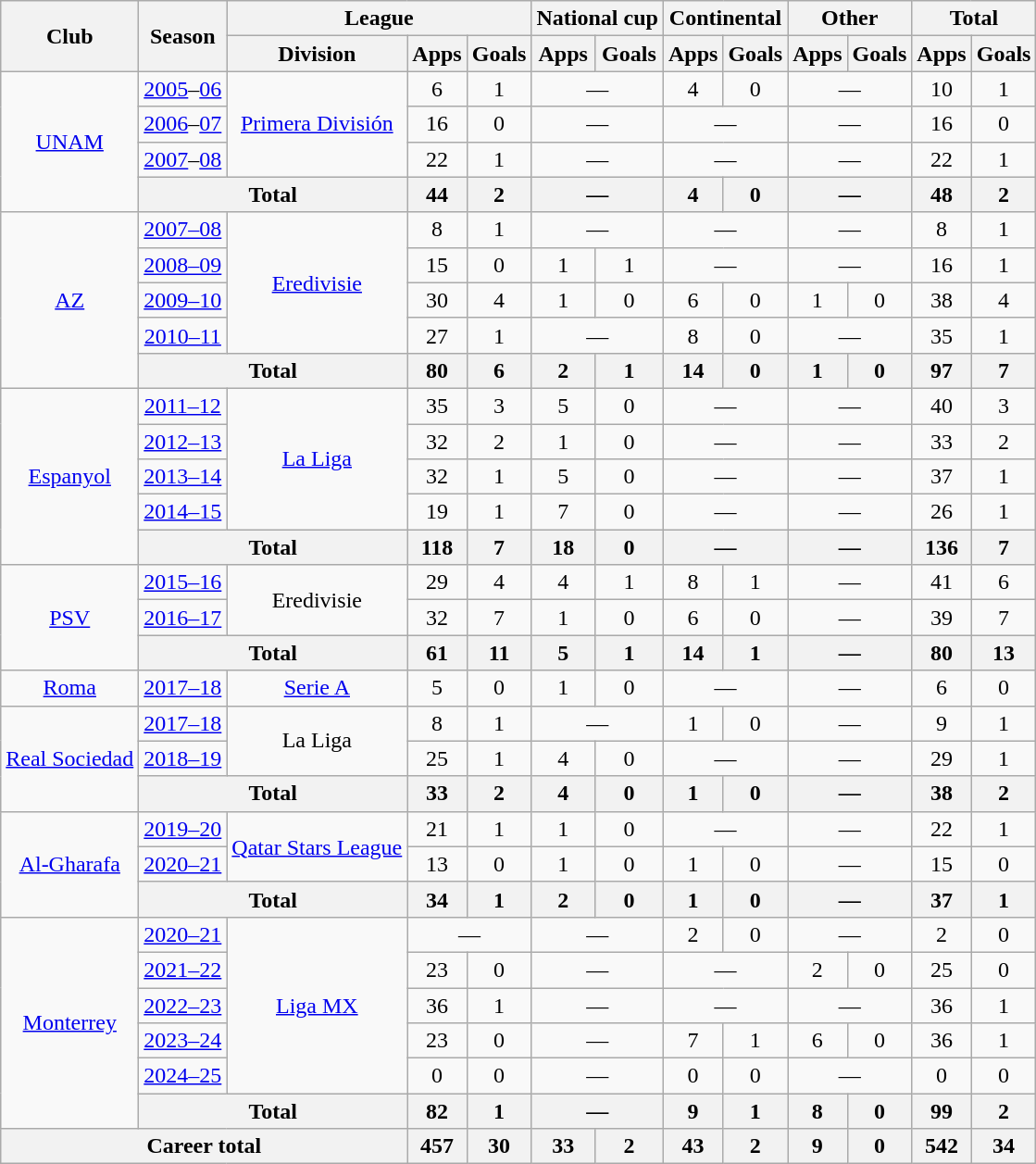<table class=wikitable style=text-align:center>
<tr>
<th rowspan="2">Club</th>
<th rowspan="2">Season</th>
<th colspan="3">League</th>
<th colspan="2">National cup</th>
<th colspan="2">Continental</th>
<th colspan="2">Other</th>
<th colspan="2">Total</th>
</tr>
<tr>
<th>Division</th>
<th>Apps</th>
<th>Goals</th>
<th>Apps</th>
<th>Goals</th>
<th>Apps</th>
<th>Goals</th>
<th>Apps</th>
<th>Goals</th>
<th>Apps</th>
<th>Goals</th>
</tr>
<tr>
<td rowspan="4"><a href='#'>UNAM</a></td>
<td><a href='#'>2005</a>–<a href='#'>06</a></td>
<td rowspan="3"><a href='#'>Primera División</a></td>
<td>6</td>
<td>1</td>
<td colspan="2">—</td>
<td>4</td>
<td>0</td>
<td colspan="2">—</td>
<td>10</td>
<td>1</td>
</tr>
<tr>
<td><a href='#'>2006</a>–<a href='#'>07</a></td>
<td>16</td>
<td>0</td>
<td colspan="2">—</td>
<td colspan="2">—</td>
<td colspan="2">—</td>
<td>16</td>
<td>0</td>
</tr>
<tr>
<td><a href='#'>2007</a>–<a href='#'>08</a></td>
<td>22</td>
<td>1</td>
<td colspan="2">—</td>
<td colspan="2">—</td>
<td colspan="2">—</td>
<td>22</td>
<td>1</td>
</tr>
<tr>
<th colspan="2">Total</th>
<th>44</th>
<th>2</th>
<th colspan="2">—</th>
<th>4</th>
<th>0</th>
<th colspan="2">—</th>
<th>48</th>
<th>2</th>
</tr>
<tr>
<td rowspan="5"><a href='#'>AZ</a></td>
<td><a href='#'>2007–08</a></td>
<td rowspan="4"><a href='#'>Eredivisie</a></td>
<td>8</td>
<td>1</td>
<td colspan="2">—</td>
<td colspan="2">—</td>
<td colspan="2">—</td>
<td>8</td>
<td>1</td>
</tr>
<tr>
<td><a href='#'>2008–09</a></td>
<td>15</td>
<td>0</td>
<td>1</td>
<td>1</td>
<td colspan="2">—</td>
<td colspan="2">—</td>
<td>16</td>
<td>1</td>
</tr>
<tr>
<td><a href='#'>2009–10</a></td>
<td>30</td>
<td>4</td>
<td>1</td>
<td>0</td>
<td>6</td>
<td>0</td>
<td>1</td>
<td>0</td>
<td>38</td>
<td>4</td>
</tr>
<tr>
<td><a href='#'>2010–11</a></td>
<td>27</td>
<td>1</td>
<td colspan="2">—</td>
<td>8</td>
<td>0</td>
<td colspan="2">—</td>
<td>35</td>
<td>1</td>
</tr>
<tr>
<th colspan="2">Total</th>
<th>80</th>
<th>6</th>
<th>2</th>
<th>1</th>
<th>14</th>
<th>0</th>
<th>1</th>
<th>0</th>
<th>97</th>
<th>7</th>
</tr>
<tr>
<td rowspan="5"><a href='#'>Espanyol</a></td>
<td><a href='#'>2011–12</a></td>
<td rowspan="4"><a href='#'>La Liga</a></td>
<td>35</td>
<td>3</td>
<td>5</td>
<td>0</td>
<td colspan="2">—</td>
<td colspan="2">—</td>
<td>40</td>
<td>3</td>
</tr>
<tr>
<td><a href='#'>2012–13</a></td>
<td>32</td>
<td>2</td>
<td>1</td>
<td>0</td>
<td colspan="2">—</td>
<td colspan="2">—</td>
<td>33</td>
<td>2</td>
</tr>
<tr>
<td><a href='#'>2013–14</a></td>
<td>32</td>
<td>1</td>
<td>5</td>
<td>0</td>
<td colspan="2">—</td>
<td colspan="2">—</td>
<td>37</td>
<td>1</td>
</tr>
<tr>
<td><a href='#'>2014–15</a></td>
<td>19</td>
<td>1</td>
<td>7</td>
<td>0</td>
<td colspan="2">—</td>
<td colspan="2">—</td>
<td>26</td>
<td>1</td>
</tr>
<tr>
<th colspan="2">Total</th>
<th>118</th>
<th>7</th>
<th>18</th>
<th>0</th>
<th colspan="2">—</th>
<th colspan="2">—</th>
<th>136</th>
<th>7</th>
</tr>
<tr>
<td rowspan="3"><a href='#'>PSV</a></td>
<td><a href='#'>2015–16</a></td>
<td rowspan="2">Eredivisie</td>
<td>29</td>
<td>4</td>
<td>4</td>
<td>1</td>
<td>8</td>
<td>1</td>
<td colspan="2">—</td>
<td>41</td>
<td>6</td>
</tr>
<tr>
<td><a href='#'>2016–17</a></td>
<td>32</td>
<td>7</td>
<td>1</td>
<td>0</td>
<td>6</td>
<td>0</td>
<td colspan="2">—</td>
<td>39</td>
<td>7</td>
</tr>
<tr>
<th colspan="2">Total</th>
<th>61</th>
<th>11</th>
<th>5</th>
<th>1</th>
<th>14</th>
<th>1</th>
<th colspan="2">—</th>
<th>80</th>
<th>13</th>
</tr>
<tr>
<td><a href='#'>Roma</a></td>
<td><a href='#'>2017–18</a></td>
<td><a href='#'>Serie A</a></td>
<td>5</td>
<td>0</td>
<td>1</td>
<td>0</td>
<td colspan="2">—</td>
<td colspan="2">—</td>
<td>6</td>
<td>0</td>
</tr>
<tr>
<td rowspan="3"><a href='#'>Real Sociedad</a></td>
<td><a href='#'>2017–18</a></td>
<td rowspan="2">La Liga</td>
<td>8</td>
<td>1</td>
<td colspan="2">—</td>
<td>1</td>
<td>0</td>
<td colspan="2">—</td>
<td>9</td>
<td>1</td>
</tr>
<tr>
<td><a href='#'>2018–19</a></td>
<td>25</td>
<td>1</td>
<td>4</td>
<td>0</td>
<td colspan="2">—</td>
<td colspan="2">—</td>
<td>29</td>
<td>1</td>
</tr>
<tr>
<th colspan="2">Total</th>
<th>33</th>
<th>2</th>
<th>4</th>
<th>0</th>
<th>1</th>
<th>0</th>
<th colspan="2">—</th>
<th>38</th>
<th>2</th>
</tr>
<tr>
<td rowspan="3"><a href='#'>Al-Gharafa</a></td>
<td><a href='#'>2019–20</a></td>
<td rowspan="2"><a href='#'>Qatar Stars League</a></td>
<td>21</td>
<td>1</td>
<td>1</td>
<td>0</td>
<td colspan="2">—</td>
<td colspan="2">—</td>
<td>22</td>
<td>1</td>
</tr>
<tr>
<td><a href='#'>2020–21</a></td>
<td>13</td>
<td>0</td>
<td>1</td>
<td>0</td>
<td>1</td>
<td>0</td>
<td colspan="2">—</td>
<td>15</td>
<td>0</td>
</tr>
<tr>
<th colspan="2">Total</th>
<th>34</th>
<th>1</th>
<th>2</th>
<th>0</th>
<th>1</th>
<th>0</th>
<th colspan="2">—</th>
<th>37</th>
<th>1</th>
</tr>
<tr>
<td rowspan="6"><a href='#'>Monterrey</a></td>
<td><a href='#'>2020–21</a></td>
<td rowspan="5"><a href='#'>Liga MX</a></td>
<td colspan="2">—</td>
<td colspan="2">—</td>
<td>2</td>
<td>0</td>
<td colspan="2">—</td>
<td>2</td>
<td>0</td>
</tr>
<tr>
<td><a href='#'>2021–22</a></td>
<td>23</td>
<td>0</td>
<td colspan="2">—</td>
<td colspan="2">—</td>
<td>2</td>
<td>0</td>
<td>25</td>
<td>0</td>
</tr>
<tr>
<td><a href='#'>2022–23</a></td>
<td>36</td>
<td>1</td>
<td colspan="2">—</td>
<td colspan="2">—</td>
<td colspan=2>—</td>
<td>36</td>
<td>1</td>
</tr>
<tr>
<td><a href='#'>2023–24</a></td>
<td>23</td>
<td>0</td>
<td colspan="2">—</td>
<td>7</td>
<td>1</td>
<td>6</td>
<td>0</td>
<td>36</td>
<td>1</td>
</tr>
<tr>
<td><a href='#'>2024–25</a></td>
<td>0</td>
<td>0</td>
<td colspan="2">—</td>
<td>0</td>
<td>0</td>
<td colspan=2>—</td>
<td>0</td>
<td>0</td>
</tr>
<tr>
<th colspan="2">Total</th>
<th>82</th>
<th>1</th>
<th colspan="2">—</th>
<th>9</th>
<th>1</th>
<th>8</th>
<th>0</th>
<th>99</th>
<th>2</th>
</tr>
<tr>
<th colspan="3">Career total</th>
<th>457</th>
<th>30</th>
<th>33</th>
<th>2</th>
<th>43</th>
<th>2</th>
<th>9</th>
<th>0</th>
<th>542</th>
<th>34</th>
</tr>
</table>
